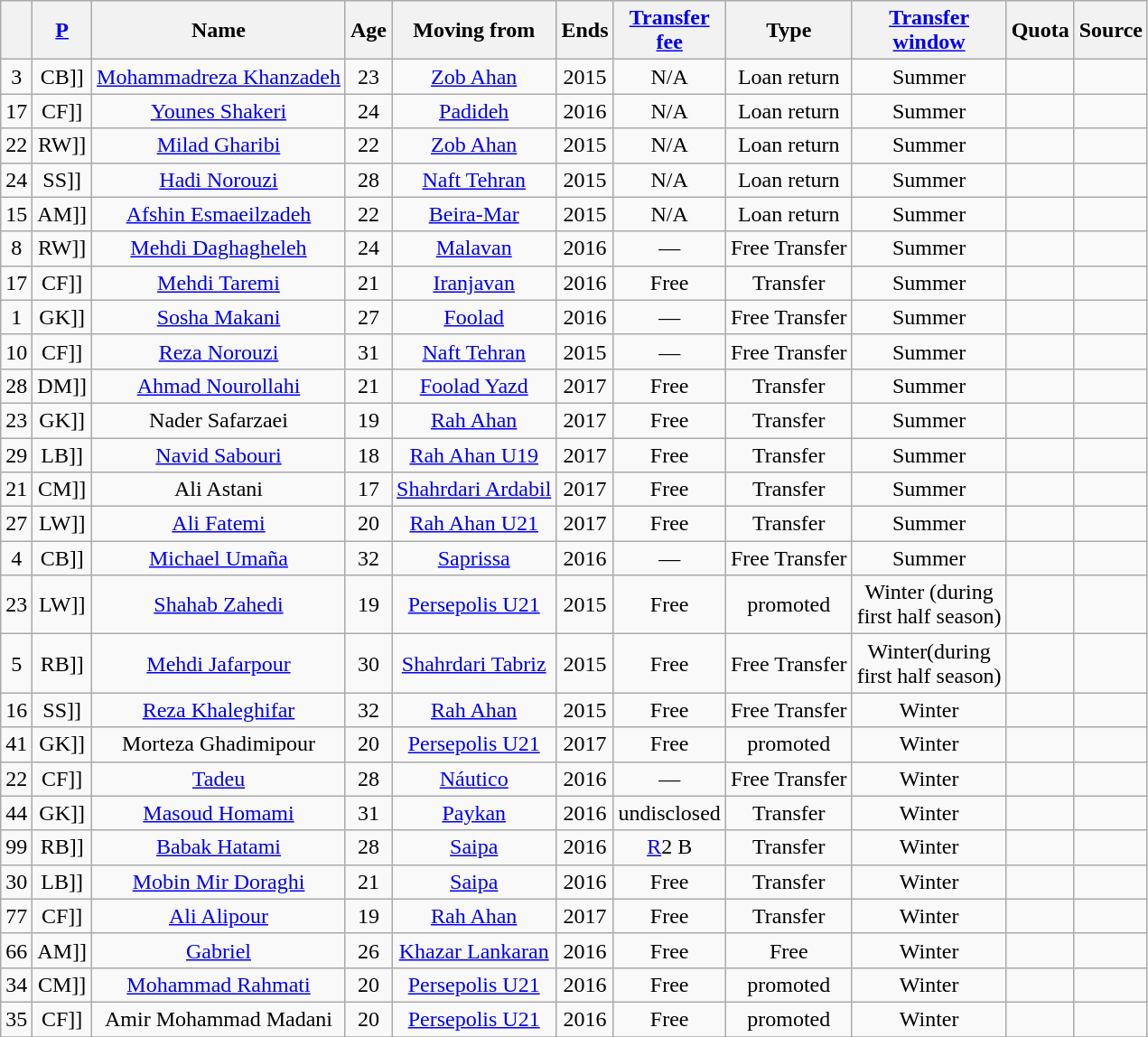<table class="wikitable sortable " style="text-align:center">
<tr>
<th></th>
<th><a href='#'>P</a></th>
<th>Name</th>
<th>Age</th>
<th>Moving from</th>
<th>Ends</th>
<th><a href='#'>Transfer<br>fee</a></th>
<th>Type</th>
<th><a href='#'>Transfer<br>window</a></th>
<th>Quota</th>
<th>Source</th>
</tr>
<tr>
<td>3</td>
<td [[>CB]]</td>
<td><a href='#'>Mohammadreza Khanzadeh</a></td>
<td>23</td>
<td><a href='#'>Zob Ahan</a></td>
<td>2015</td>
<td>N/A</td>
<td>Loan return</td>
<td>Summer</td>
<td></td>
<td></td>
</tr>
<tr>
<td>17</td>
<td [[>CF]]</td>
<td><a href='#'>Younes Shakeri</a></td>
<td>24</td>
<td><a href='#'>Padideh</a></td>
<td>2016</td>
<td>N/A</td>
<td>Loan return</td>
<td>Summer</td>
<td></td>
<td></td>
</tr>
<tr>
<td>22</td>
<td [[>RW]]</td>
<td><a href='#'>Milad Gharibi</a></td>
<td>22</td>
<td><a href='#'>Zob Ahan</a></td>
<td>2015</td>
<td>N/A</td>
<td>Loan return</td>
<td>Summer</td>
<td></td>
<td></td>
</tr>
<tr>
<td>24</td>
<td [[>SS]]</td>
<td><a href='#'>Hadi Norouzi</a></td>
<td>28</td>
<td><a href='#'>Naft Tehran</a></td>
<td>2015</td>
<td>N/A</td>
<td>Loan return</td>
<td>Summer</td>
<td></td>
<td></td>
</tr>
<tr>
<td>15</td>
<td [[>AM]]</td>
<td><a href='#'>Afshin Esmaeilzadeh</a></td>
<td>22</td>
<td> <a href='#'>Beira-Mar</a></td>
<td>2015</td>
<td>N/A</td>
<td>Loan return</td>
<td>Summer</td>
<td></td>
<td></td>
</tr>
<tr>
<td>8</td>
<td [[>RW]]</td>
<td><a href='#'>Mehdi Daghagheleh</a></td>
<td>24</td>
<td><a href='#'>Malavan</a></td>
<td>2016</td>
<td>—</td>
<td>Free Transfer</td>
<td>Summer</td>
<td></td>
<td></td>
</tr>
<tr>
<td>17</td>
<td [[>CF]]</td>
<td><a href='#'>Mehdi Taremi</a></td>
<td>21</td>
<td><a href='#'>Iranjavan</a></td>
<td>2016</td>
<td>Free</td>
<td>Transfer</td>
<td>Summer</td>
<td></td>
<td></td>
</tr>
<tr>
<td>1</td>
<td [[>GK]]</td>
<td><a href='#'>Sosha Makani</a></td>
<td>27</td>
<td><a href='#'>Foolad</a></td>
<td>2016</td>
<td>—</td>
<td>Free Transfer</td>
<td>Summer</td>
<td></td>
<td></td>
</tr>
<tr>
<td>10</td>
<td [[>CF]]</td>
<td><a href='#'>Reza Norouzi</a></td>
<td>31</td>
<td><a href='#'>Naft Tehran</a></td>
<td>2015</td>
<td>—</td>
<td>Free Transfer</td>
<td>Summer</td>
<td></td>
<td></td>
</tr>
<tr>
<td>28</td>
<td [[>DM]]</td>
<td><a href='#'>Ahmad Nourollahi</a></td>
<td>21</td>
<td><a href='#'>Foolad Yazd</a></td>
<td>2017</td>
<td>Free</td>
<td>Transfer</td>
<td>Summer</td>
<td></td>
<td></td>
</tr>
<tr>
<td>23</td>
<td [[>GK]]</td>
<td>Nader Safarzaei</td>
<td>19</td>
<td><a href='#'>Rah Ahan</a></td>
<td>2017</td>
<td>Free</td>
<td>Transfer</td>
<td>Summer</td>
<td></td>
<td></td>
</tr>
<tr>
<td>29</td>
<td [[>LB]]</td>
<td><a href='#'>Navid Sabouri</a></td>
<td>18</td>
<td><a href='#'>Rah Ahan U19</a></td>
<td>2017</td>
<td>Free</td>
<td>Transfer</td>
<td>Summer</td>
<td></td>
<td></td>
</tr>
<tr>
<td>21</td>
<td [[>CM]]</td>
<td>Ali Astani</td>
<td>17</td>
<td><a href='#'>Shahrdari Ardabil</a></td>
<td>2017</td>
<td>Free</td>
<td>Transfer</td>
<td>Summer</td>
<td></td>
<td></td>
</tr>
<tr>
<td>27</td>
<td [[>LW]]</td>
<td><a href='#'>Ali Fatemi</a></td>
<td>20</td>
<td><a href='#'>Rah Ahan U21</a></td>
<td>2017</td>
<td>Free</td>
<td>Transfer</td>
<td>Summer</td>
<td></td>
<td></td>
</tr>
<tr>
<td>4</td>
<td [[>CB]]</td>
<td> <a href='#'>Michael Umaña</a></td>
<td>32</td>
<td> <a href='#'>Saprissa</a></td>
<td>2016</td>
<td>—</td>
<td>Free Transfer</td>
<td>Summer</td>
<td></td>
<td></td>
</tr>
<tr>
<td>23</td>
<td [[>LW]]</td>
<td><a href='#'>Shahab Zahedi</a></td>
<td>19</td>
<td><a href='#'>Persepolis U21</a></td>
<td>2015</td>
<td>Free</td>
<td>promoted</td>
<td>Winter (during<br>first half season)</td>
<td></td>
<td></td>
</tr>
<tr>
<td>5</td>
<td [[>RB]]</td>
<td><a href='#'>Mehdi Jafarpour</a></td>
<td>30</td>
<td><a href='#'>Shahrdari Tabriz</a></td>
<td>2015</td>
<td>Free</td>
<td>Free Transfer</td>
<td>Winter(during<br>first half season)</td>
<td></td>
<td></td>
</tr>
<tr>
<td>16</td>
<td [[>SS]]</td>
<td><a href='#'>Reza Khaleghifar</a></td>
<td>32</td>
<td><a href='#'>Rah Ahan</a></td>
<td>2015</td>
<td>Free</td>
<td>Free Transfer</td>
<td>Winter</td>
<td></td>
<td></td>
</tr>
<tr>
<td>41</td>
<td [[>GK]]</td>
<td>Morteza Ghadimipour</td>
<td>20</td>
<td><a href='#'>Persepolis U21</a></td>
<td>2017</td>
<td>Free</td>
<td>promoted</td>
<td>Winter</td>
<td></td>
<td></td>
</tr>
<tr>
<td>22</td>
<td [[>CF]]</td>
<td> <a href='#'>Tadeu</a></td>
<td>28</td>
<td> <a href='#'>Náutico</a></td>
<td>2016</td>
<td>—</td>
<td>Free Transfer</td>
<td>Winter</td>
<td></td>
<td></td>
</tr>
<tr>
<td>44</td>
<td [[>GK]]</td>
<td><a href='#'>Masoud Homami</a></td>
<td>31</td>
<td><a href='#'>Paykan</a></td>
<td>2016</td>
<td>undisclosed</td>
<td>Transfer</td>
<td>Winter</td>
<td></td>
<td></td>
</tr>
<tr>
<td>99</td>
<td [[>RB]]</td>
<td><a href='#'>Babak Hatami</a></td>
<td>28</td>
<td><a href='#'>Saipa</a></td>
<td>2016</td>
<td><a href='#'>R</a>2 B</td>
<td>Transfer</td>
<td>Winter</td>
<td></td>
<td></td>
</tr>
<tr>
<td>30</td>
<td [[>LB]]</td>
<td><a href='#'>Mobin Mir Doraghi</a></td>
<td>21</td>
<td><a href='#'>Saipa</a></td>
<td>2016</td>
<td>Free</td>
<td>Transfer</td>
<td>Winter</td>
<td></td>
<td></td>
</tr>
<tr>
<td>77</td>
<td [[>CF]]</td>
<td><a href='#'>Ali Alipour</a></td>
<td>19</td>
<td><a href='#'>Rah Ahan</a></td>
<td>2017</td>
<td>Free</td>
<td>Transfer</td>
<td>Winter</td>
<td></td>
<td></td>
</tr>
<tr>
<td>66</td>
<td [[>AM]]</td>
<td> <a href='#'>Gabriel</a></td>
<td>26</td>
<td> <a href='#'>Khazar Lankaran</a></td>
<td>2016</td>
<td>Free</td>
<td>Free</td>
<td>Winter</td>
<td></td>
<td></td>
</tr>
<tr>
<td>34</td>
<td [[>CM]]</td>
<td><a href='#'>Mohammad Rahmati</a></td>
<td>20</td>
<td><a href='#'>Persepolis U21</a></td>
<td>2016</td>
<td>Free</td>
<td>promoted</td>
<td>Winter</td>
<td></td>
<td></td>
</tr>
<tr>
<td>35</td>
<td [[>CF]]</td>
<td>Amir Mohammad Madani</td>
<td>20</td>
<td><a href='#'>Persepolis U21</a></td>
<td>2016</td>
<td>Free</td>
<td>promoted</td>
<td>Winter</td>
<td></td>
<td></td>
</tr>
<tr>
</tr>
</table>
